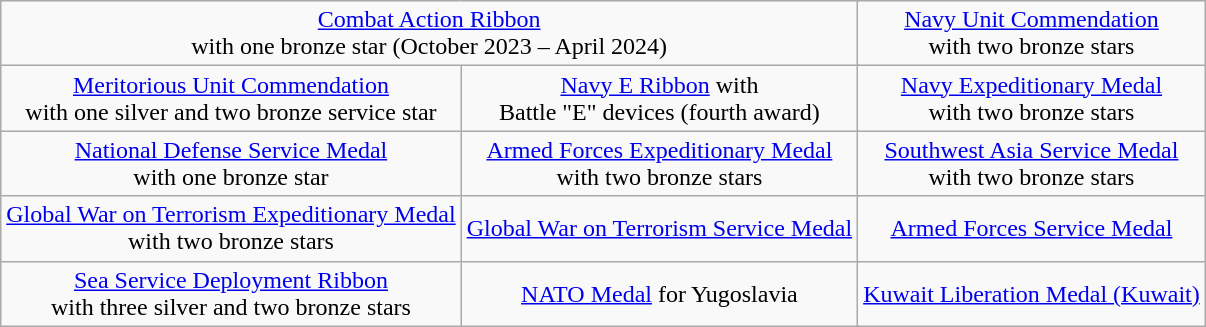<table class="wikitable" style="margin:1em auto; text-align:center;">
<tr>
<td colspan=4><a href='#'>Combat Action Ribbon</a><br> with one bronze star (October 2023 – April 2024)</td>
<td colspan=4><a href='#'>Navy Unit Commendation</a><br> with two bronze stars</td>
</tr>
<tr>
<td colspan=2><a href='#'>Meritorious Unit Commendation</a><br> with one silver and two bronze service star</td>
<td colspan=2><a href='#'>Navy E Ribbon</a> with<br> Battle "E" devices (fourth award)</td>
<td colspan=2><a href='#'>Navy Expeditionary Medal</a><br> with two bronze stars</td>
</tr>
<tr>
<td colspan=2><a href='#'>National Defense Service Medal</a><br> with one bronze star</td>
<td colspan=2><a href='#'>Armed Forces Expeditionary Medal</a><br> with two bronze stars</td>
<td colspan=2><a href='#'>Southwest Asia Service Medal</a><br> with two bronze stars</td>
</tr>
<tr>
<td colspan=2><a href='#'>Global War on Terrorism Expeditionary Medal</a><br> with two bronze stars</td>
<td colspan=2><a href='#'>Global War on Terrorism Service Medal</a></td>
<td colspan=2><a href='#'>Armed Forces Service Medal</a></td>
</tr>
<tr>
<td colspan=2><a href='#'>Sea Service Deployment Ribbon</a><br>with three silver and two bronze stars</td>
<td colspan=2><a href='#'>NATO Medal</a> for Yugoslavia</td>
<td colspan=2><a href='#'>Kuwait Liberation Medal (Kuwait)</a></td>
</tr>
</table>
